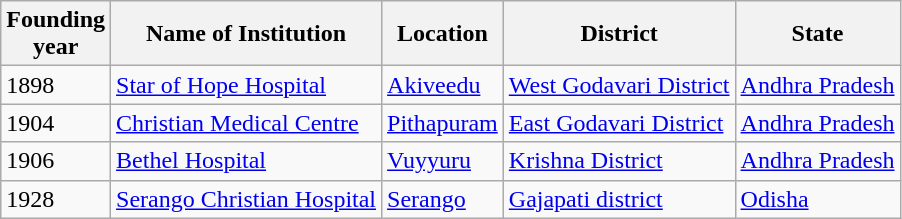<table class="wikitable sortable">
<tr>
<th>Founding<br>year</th>
<th>Name of Institution</th>
<th>Location</th>
<th>District</th>
<th>State</th>
</tr>
<tr>
<td>1898</td>
<td><a href='#'>Star of Hope Hospital</a></td>
<td><a href='#'>Akiveedu</a></td>
<td><a href='#'>West Godavari District</a></td>
<td><a href='#'>Andhra Pradesh</a></td>
</tr>
<tr>
<td>1904</td>
<td><a href='#'>Christian Medical Centre</a></td>
<td><a href='#'>Pithapuram</a></td>
<td><a href='#'>East Godavari District</a></td>
<td><a href='#'>Andhra Pradesh</a></td>
</tr>
<tr>
<td>1906</td>
<td><a href='#'>Bethel Hospital</a></td>
<td><a href='#'>Vuyyuru</a></td>
<td><a href='#'>Krishna District</a></td>
<td><a href='#'>Andhra Pradesh</a></td>
</tr>
<tr>
<td>1928</td>
<td><a href='#'>Serango Christian Hospital</a></td>
<td><a href='#'>Serango</a></td>
<td><a href='#'>Gajapati district</a></td>
<td><a href='#'>Odisha</a></td>
</tr>
</table>
